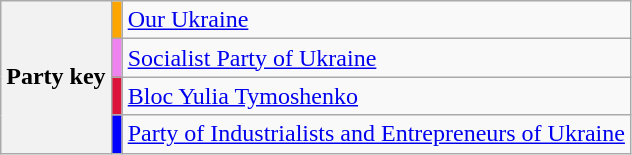<table class=wikitable>
<tr>
<th rowspan=4>Party key</th>
<td style="background:orange"></td>
<td><a href='#'>Our Ukraine</a></td>
</tr>
<tr>
<td style="background:violet"></td>
<td><a href='#'>Socialist Party of Ukraine</a></td>
</tr>
<tr>
<td style="background:crimson"></td>
<td><a href='#'>Bloc Yulia Tymoshenko</a></td>
</tr>
<tr>
<td style="background:blue"></td>
<td><a href='#'>Party of Industrialists and Entrepreneurs of Ukraine</a></td>
</tr>
</table>
